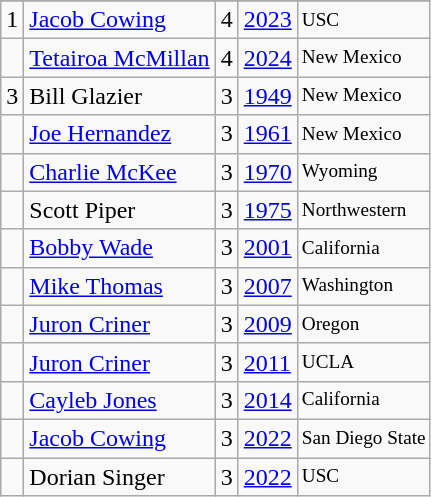<table class="wikitable">
<tr>
</tr>
<tr>
<td>1</td>
<td><a href='#'>Jacob Cowing</a></td>
<td>4</td>
<td><a href='#'>2023</a></td>
<td style="font-size:80%;">USC</td>
</tr>
<tr>
<td></td>
<td><a href='#'>Tetairoa McMillan</a></td>
<td>4</td>
<td><a href='#'>2024</a></td>
<td style="font-size:80%;">New Mexico</td>
</tr>
<tr>
<td>3</td>
<td>Bill Glazier</td>
<td>3</td>
<td><a href='#'>1949</a></td>
<td style="font-size:80%;">New Mexico</td>
</tr>
<tr>
<td></td>
<td><a href='#'>Joe Hernandez</a></td>
<td>3</td>
<td><a href='#'>1961</a></td>
<td style="font-size:80%;">New Mexico</td>
</tr>
<tr>
<td></td>
<td><a href='#'>Charlie McKee</a></td>
<td>3</td>
<td><a href='#'>1970</a></td>
<td style="font-size:80%;">Wyoming</td>
</tr>
<tr>
<td></td>
<td>Scott Piper</td>
<td>3</td>
<td><a href='#'>1975</a></td>
<td style="font-size:80%;">Northwestern</td>
</tr>
<tr>
<td></td>
<td><a href='#'>Bobby Wade</a></td>
<td>3</td>
<td><a href='#'>2001</a></td>
<td style="font-size:80%;">California</td>
</tr>
<tr>
<td></td>
<td><a href='#'>Mike Thomas</a></td>
<td>3</td>
<td><a href='#'>2007</a></td>
<td style="font-size:80%;">Washington</td>
</tr>
<tr>
<td></td>
<td><a href='#'>Juron Criner</a></td>
<td>3</td>
<td><a href='#'>2009</a></td>
<td style="font-size:80%;">Oregon</td>
</tr>
<tr>
<td></td>
<td><a href='#'>Juron Criner</a></td>
<td>3</td>
<td><a href='#'>2011</a></td>
<td style="font-size:80%;">UCLA</td>
</tr>
<tr>
<td></td>
<td><a href='#'>Cayleb Jones</a></td>
<td>3</td>
<td><a href='#'>2014</a></td>
<td style="font-size:80%;">California</td>
</tr>
<tr>
<td></td>
<td><a href='#'>Jacob Cowing</a></td>
<td>3</td>
<td><a href='#'>2022</a></td>
<td style="font-size:80%;">San Diego State</td>
</tr>
<tr>
<td></td>
<td>Dorian Singer</td>
<td>3</td>
<td><a href='#'>2022</a></td>
<td style="font-size:80%;">USC</td>
</tr>
</table>
